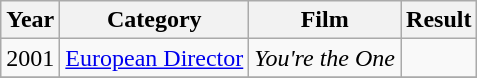<table class="wikitable sortable">
<tr>
<th>Year</th>
<th>Category</th>
<th>Film</th>
<th>Result</th>
</tr>
<tr>
<td>2001</td>
<td><a href='#'>European Director</a></td>
<td><em>You're the One</em></td>
<td></td>
</tr>
<tr>
</tr>
</table>
